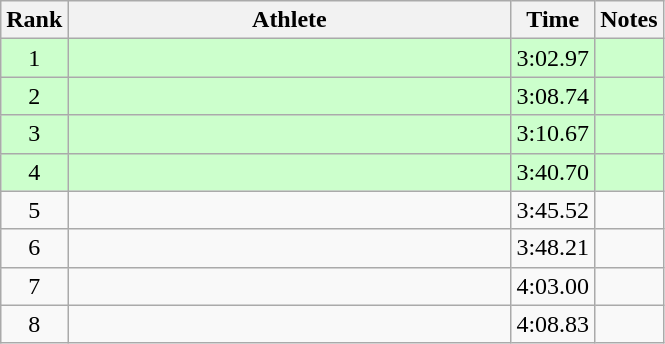<table class="wikitable" style="text-align:center">
<tr>
<th>Rank</th>
<th Style="width:18em">Athlete</th>
<th>Time</th>
<th>Notes</th>
</tr>
<tr style="background:#cfc">
<td>1</td>
<td style="text-align:left"></td>
<td>3:02.97</td>
<td></td>
</tr>
<tr style="background:#cfc">
<td>2</td>
<td style="text-align:left"></td>
<td>3:08.74</td>
<td></td>
</tr>
<tr style="background:#cfc">
<td>3</td>
<td style="text-align:left"></td>
<td>3:10.67</td>
<td></td>
</tr>
<tr style="background:#cfc">
<td>4</td>
<td style="text-align:left"></td>
<td>3:40.70</td>
<td></td>
</tr>
<tr>
<td>5</td>
<td style="text-align:left"></td>
<td>3:45.52</td>
<td></td>
</tr>
<tr>
<td>6</td>
<td style="text-align:left"></td>
<td>3:48.21</td>
<td></td>
</tr>
<tr>
<td>7</td>
<td style="text-align:left"></td>
<td>4:03.00</td>
<td></td>
</tr>
<tr>
<td>8</td>
<td style="text-align:left"></td>
<td>4:08.83</td>
<td></td>
</tr>
</table>
